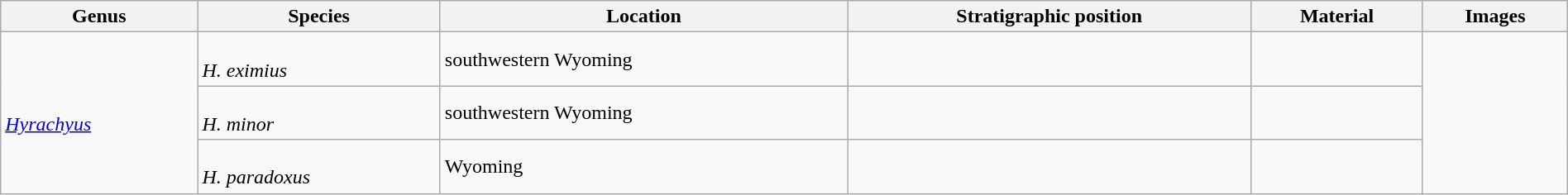<table class="wikitable sortable"  style="margin:auto; width:100%;">
<tr>
<th>Genus</th>
<th>Species</th>
<th>Location</th>
<th>Stratigraphic position</th>
<th>Material</th>
<th>Images</th>
</tr>
<tr>
<td rowspan=3><br><em><a href='#'>Hyrachyus</a></em></td>
<td><br><em>H. eximius</em></td>
<td>southwestern Wyoming</td>
<td></td>
<td></td>
<td rowspan="3"></td>
</tr>
<tr>
<td><br><em>H. minor</em></td>
<td>southwestern Wyoming</td>
<td></td>
<td></td>
</tr>
<tr>
<td><br><em>H. paradoxus</em></td>
<td>Wyoming</td>
<td></td>
<td></td>
</tr>
</table>
